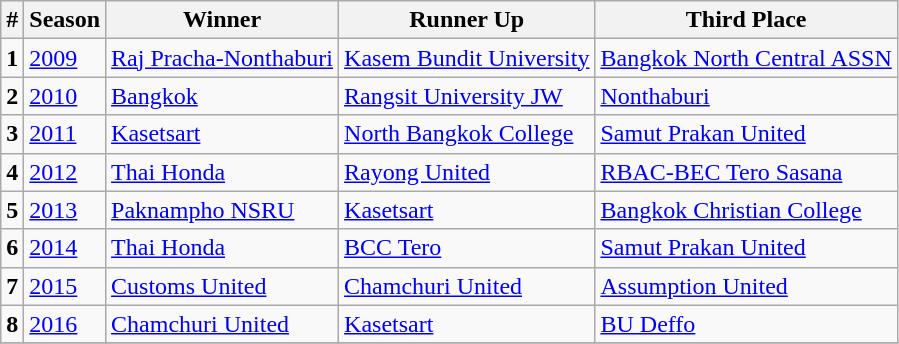<table class="wikitable">
<tr>
<th>#</th>
<th>Season</th>
<th>Winner</th>
<th>Runner Up</th>
<th>Third Place</th>
</tr>
<tr>
<td><strong>1</strong></td>
<td><a href='#'>2009</a></td>
<td><a href='#'>Raj Pracha-Nonthaburi</a></td>
<td><a href='#'>Kasem Bundit University</a></td>
<td><a href='#'>Bangkok North Central ASSN</a></td>
</tr>
<tr>
<td><strong>2</strong></td>
<td><a href='#'>2010</a></td>
<td><a href='#'>Bangkok</a></td>
<td><a href='#'>Rangsit University JW</a></td>
<td><a href='#'>Nonthaburi</a></td>
</tr>
<tr>
<td><strong>3</strong></td>
<td><a href='#'>2011</a></td>
<td><a href='#'>Kasetsart</a></td>
<td><a href='#'>North Bangkok College</a></td>
<td><a href='#'>Samut Prakan United</a></td>
</tr>
<tr>
<td><strong>4</strong></td>
<td><a href='#'>2012</a></td>
<td><a href='#'>Thai Honda</a></td>
<td><a href='#'>Rayong United</a></td>
<td><a href='#'>RBAC-BEC Tero Sasana</a></td>
</tr>
<tr>
<td><strong>5</strong></td>
<td><a href='#'>2013</a></td>
<td><a href='#'>Paknampho NSRU</a></td>
<td><a href='#'>Kasetsart</a></td>
<td><a href='#'>Bangkok Christian College</a></td>
</tr>
<tr>
<td><strong>6</strong></td>
<td><a href='#'>2014</a></td>
<td><a href='#'>Thai Honda</a></td>
<td><a href='#'>BCC Tero</a></td>
<td><a href='#'>Samut Prakan United</a></td>
</tr>
<tr>
<td><strong>7</strong></td>
<td><a href='#'>2015</a></td>
<td><a href='#'>Customs United</a></td>
<td><a href='#'>Chamchuri United</a></td>
<td><a href='#'>Assumption United</a></td>
</tr>
<tr>
<td><strong>8</strong></td>
<td><a href='#'>2016</a></td>
<td><a href='#'>Chamchuri United</a></td>
<td><a href='#'>Kasetsart</a></td>
<td><a href='#'>BU Deffo</a></td>
</tr>
<tr>
</tr>
</table>
